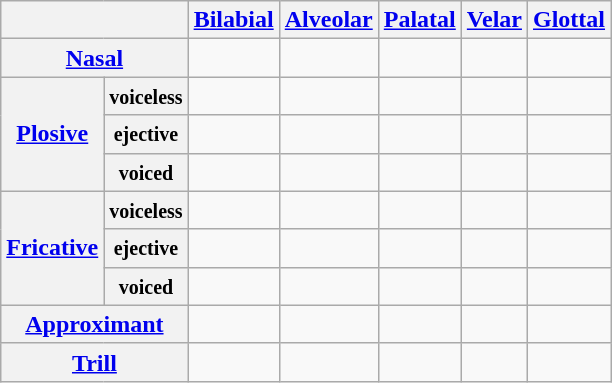<table class="wikitable" style="text-align: center;">
<tr>
<th colspan="2"></th>
<th><a href='#'>Bilabial</a></th>
<th><a href='#'>Alveolar</a></th>
<th><a href='#'>Palatal</a></th>
<th><a href='#'>Velar</a></th>
<th><a href='#'>Glottal</a></th>
</tr>
<tr>
<th colspan="2"><a href='#'>Nasal</a></th>
<td></td>
<td></td>
<td></td>
<td></td>
<td></td>
</tr>
<tr>
<th rowspan="3"><a href='#'>Plosive</a></th>
<th><small>voiceless</small></th>
<td></td>
<td></td>
<td></td>
<td></td>
<td></td>
</tr>
<tr>
<th><small>ejective</small></th>
<td></td>
<td></td>
<td></td>
<td></td>
<td></td>
</tr>
<tr>
<th><small>voiced</small></th>
<td></td>
<td></td>
<td></td>
<td></td>
<td></td>
</tr>
<tr>
<th rowspan="3"><a href='#'>Fricative</a></th>
<th><small>voiceless</small></th>
<td></td>
<td></td>
<td></td>
<td></td>
<td></td>
</tr>
<tr>
<th><small>ejective</small></th>
<td></td>
<td></td>
<td></td>
<td></td>
<td></td>
</tr>
<tr>
<th><small>voiced</small></th>
<td></td>
<td></td>
<td></td>
<td></td>
<td></td>
</tr>
<tr>
<th colspan="2"><a href='#'>Approximant</a></th>
<td></td>
<td></td>
<td></td>
<td></td>
<td></td>
</tr>
<tr>
<th colspan="2"><a href='#'>Trill</a></th>
<td></td>
<td></td>
<td></td>
<td></td>
<td></td>
</tr>
</table>
